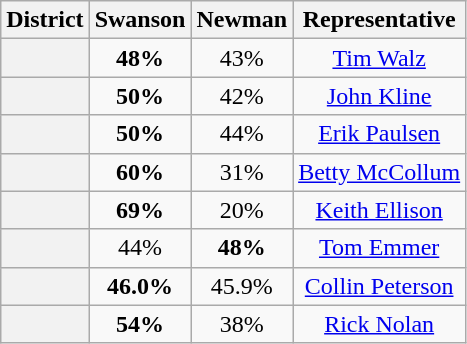<table class=wikitable>
<tr>
<th>District</th>
<th>Swanson</th>
<th>Newman</th>
<th>Representative</th>
</tr>
<tr align=center>
<th></th>
<td><strong>48%</strong></td>
<td>43%</td>
<td><a href='#'>Tim Walz</a></td>
</tr>
<tr align=center>
<th></th>
<td><strong>50%</strong></td>
<td>42%</td>
<td><a href='#'>John Kline</a></td>
</tr>
<tr align=center>
<th></th>
<td><strong>50%</strong></td>
<td>44%</td>
<td><a href='#'>Erik Paulsen</a></td>
</tr>
<tr align=center>
<th></th>
<td><strong>60%</strong></td>
<td>31%</td>
<td><a href='#'>Betty McCollum</a></td>
</tr>
<tr align=center>
<th></th>
<td><strong>69%</strong></td>
<td>20%</td>
<td><a href='#'>Keith Ellison</a></td>
</tr>
<tr align=center>
<th></th>
<td>44%</td>
<td><strong>48%</strong></td>
<td><a href='#'>Tom Emmer</a></td>
</tr>
<tr align=center>
<th></th>
<td><strong>46.0%</strong></td>
<td>45.9%</td>
<td><a href='#'>Collin Peterson</a></td>
</tr>
<tr align=center>
<th></th>
<td><strong>54%</strong></td>
<td>38%</td>
<td><a href='#'>Rick Nolan</a></td>
</tr>
</table>
